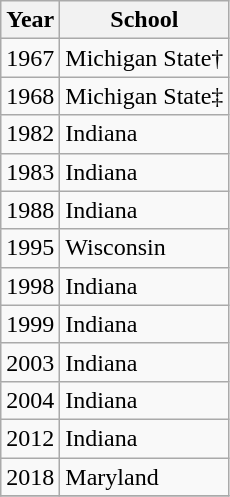<table class="wikitable">
<tr>
<th>Year</th>
<th>School</th>
</tr>
<tr>
<td>1967</td>
<td>Michigan State†</td>
</tr>
<tr>
<td>1968</td>
<td>Michigan State‡</td>
</tr>
<tr>
<td>1982</td>
<td>Indiana</td>
</tr>
<tr>
<td>1983</td>
<td>Indiana</td>
</tr>
<tr>
<td>1988</td>
<td>Indiana</td>
</tr>
<tr>
<td>1995</td>
<td>Wisconsin</td>
</tr>
<tr>
<td>1998</td>
<td>Indiana</td>
</tr>
<tr>
<td>1999</td>
<td>Indiana</td>
</tr>
<tr>
<td>2003</td>
<td>Indiana</td>
</tr>
<tr>
<td>2004</td>
<td>Indiana</td>
</tr>
<tr>
<td>2012</td>
<td>Indiana</td>
</tr>
<tr>
<td>2018</td>
<td>Maryland</td>
</tr>
<tr>
</tr>
</table>
